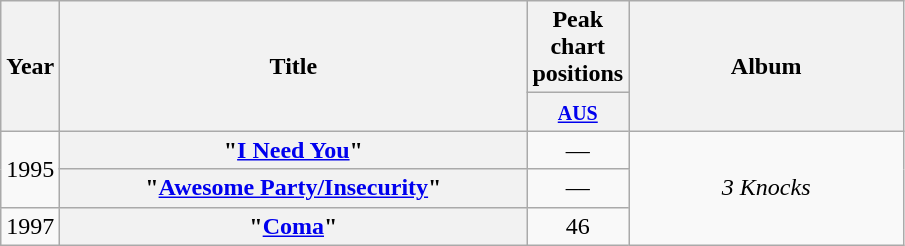<table class="wikitable plainrowheaders" style="text-align:center;" border="1">
<tr>
<th scope="col" rowspan="2" style="width:1em;">Year</th>
<th scope="col" rowspan="2" style="width:19em;">Title</th>
<th scope="col" colspan="1">Peak chart positions</th>
<th scope="col" rowspan="2" style="width:11em;">Album</th>
</tr>
<tr>
<th width="30px"><small><a href='#'>AUS</a><br></small></th>
</tr>
<tr>
<td rowspan="2">1995</td>
<th scope="row">"<a href='#'>I Need You</a>"</th>
<td>—</td>
<td rowspan="3"><em>3 Knocks</em></td>
</tr>
<tr>
<th scope="row">"<a href='#'>Awesome Party/Insecurity</a>"</th>
<td>—</td>
</tr>
<tr>
<td>1997</td>
<th scope="row">"<a href='#'>Coma</a>"</th>
<td>46</td>
</tr>
</table>
